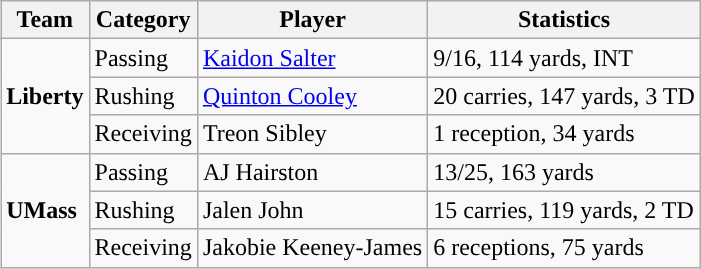<table class="wikitable" style="float: right;">
<tr>
<th>Team</th>
<th>Category</th>
<th>Player</th>
<th>Statistics</th>
</tr>
<tr>
<td rowspan=3><strong>Liberty</strong></td>
<td>Passing</td>
<td><a href='#'>Kaidon Salter</a></td>
<td>9/16, 114 yards, INT</td>
</tr>
<tr>
<td>Rushing</td>
<td><a href='#'>Quinton Cooley</a></td>
<td>20 carries, 147 yards, 3 TD</td>
</tr>
<tr>
<td>Receiving</td>
<td>Treon Sibley</td>
<td>1 reception, 34 yards</td>
</tr>
<tr>
<td rowspan=3><strong>UMass</strong></td>
<td>Passing</td>
<td>AJ Hairston</td>
<td>13/25, 163 yards</td>
</tr>
<tr>
<td>Rushing</td>
<td>Jalen John</td>
<td>15 carries, 119 yards, 2 TD</td>
</tr>
<tr>
<td>Receiving</td>
<td>Jakobie Keeney-James</td>
<td>6 receptions, 75 yards</td>
</tr>
</table>
